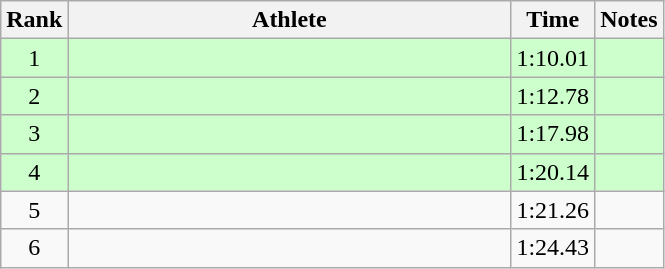<table class="wikitable" style="text-align:center">
<tr>
<th>Rank</th>
<th Style="width:18em">Athlete</th>
<th>Time</th>
<th>Notes</th>
</tr>
<tr style="background:#cfc">
<td>1</td>
<td style="text-align:left"></td>
<td>1:10.01</td>
<td></td>
</tr>
<tr style="background:#cfc">
<td>2</td>
<td style="text-align:left"></td>
<td>1:12.78</td>
<td></td>
</tr>
<tr style="background:#cfc">
<td>3</td>
<td style="text-align:left"></td>
<td>1:17.98</td>
<td></td>
</tr>
<tr style="background:#cfc">
<td>4</td>
<td style="text-align:left"></td>
<td>1:20.14</td>
<td></td>
</tr>
<tr>
<td>5</td>
<td style="text-align:left"></td>
<td>1:21.26</td>
<td></td>
</tr>
<tr>
<td>6</td>
<td style="text-align:left"></td>
<td>1:24.43</td>
<td></td>
</tr>
</table>
